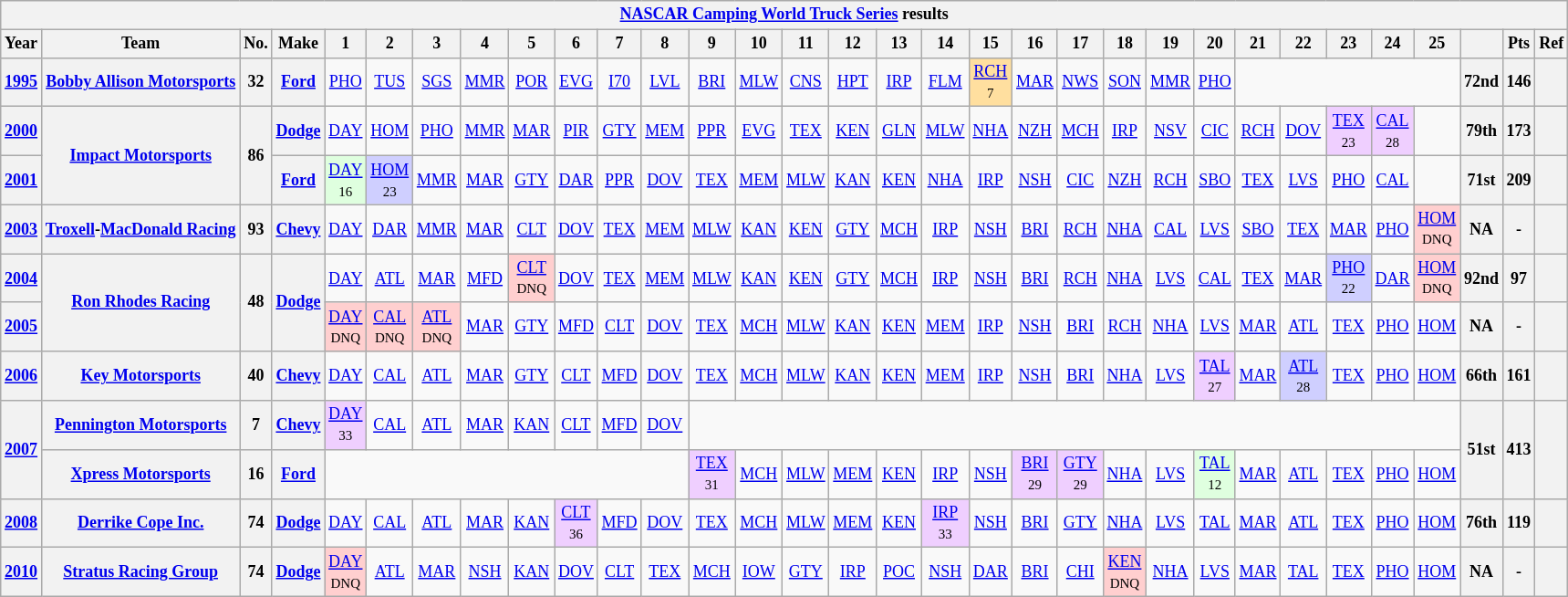<table class="wikitable" style="text-align:center; font-size:75%">
<tr>
<th colspan=45><a href='#'>NASCAR Camping World Truck Series</a> results</th>
</tr>
<tr>
<th>Year</th>
<th>Team</th>
<th>No.</th>
<th>Make</th>
<th>1</th>
<th>2</th>
<th>3</th>
<th>4</th>
<th>5</th>
<th>6</th>
<th>7</th>
<th>8</th>
<th>9</th>
<th>10</th>
<th>11</th>
<th>12</th>
<th>13</th>
<th>14</th>
<th>15</th>
<th>16</th>
<th>17</th>
<th>18</th>
<th>19</th>
<th>20</th>
<th>21</th>
<th>22</th>
<th>23</th>
<th>24</th>
<th>25</th>
<th></th>
<th>Pts</th>
<th>Ref</th>
</tr>
<tr>
<th><a href='#'>1995</a></th>
<th nowrap><a href='#'>Bobby Allison Motorsports</a></th>
<th>32</th>
<th><a href='#'>Ford</a></th>
<td><a href='#'>PHO</a></td>
<td><a href='#'>TUS</a></td>
<td><a href='#'>SGS</a></td>
<td><a href='#'>MMR</a></td>
<td><a href='#'>POR</a></td>
<td><a href='#'>EVG</a></td>
<td><a href='#'>I70</a></td>
<td><a href='#'>LVL</a></td>
<td><a href='#'>BRI</a></td>
<td><a href='#'>MLW</a></td>
<td><a href='#'>CNS</a></td>
<td><a href='#'>HPT</a></td>
<td><a href='#'>IRP</a></td>
<td><a href='#'>FLM</a></td>
<td style="background:#FFDF9F;"><a href='#'>RCH</a><br><small>7</small></td>
<td><a href='#'>MAR</a></td>
<td><a href='#'>NWS</a></td>
<td><a href='#'>SON</a></td>
<td><a href='#'>MMR</a></td>
<td><a href='#'>PHO</a></td>
<td colspan=5></td>
<th>72nd</th>
<th>146</th>
<th></th>
</tr>
<tr>
<th><a href='#'>2000</a></th>
<th rowspan=2><a href='#'>Impact Motorsports</a></th>
<th rowspan=2>86</th>
<th><a href='#'>Dodge</a></th>
<td><a href='#'>DAY</a></td>
<td><a href='#'>HOM</a></td>
<td><a href='#'>PHO</a></td>
<td><a href='#'>MMR</a></td>
<td><a href='#'>MAR</a></td>
<td><a href='#'>PIR</a></td>
<td><a href='#'>GTY</a></td>
<td><a href='#'>MEM</a></td>
<td><a href='#'>PPR</a></td>
<td><a href='#'>EVG</a></td>
<td><a href='#'>TEX</a></td>
<td><a href='#'>KEN</a></td>
<td><a href='#'>GLN</a></td>
<td><a href='#'>MLW</a></td>
<td><a href='#'>NHA</a></td>
<td><a href='#'>NZH</a></td>
<td><a href='#'>MCH</a></td>
<td><a href='#'>IRP</a></td>
<td><a href='#'>NSV</a></td>
<td><a href='#'>CIC</a></td>
<td><a href='#'>RCH</a></td>
<td><a href='#'>DOV</a></td>
<td style="background:#EFCFFF;"><a href='#'>TEX</a><br><small>23</small></td>
<td style="background:#EFCFFF;"><a href='#'>CAL</a><br><small>28</small></td>
<td></td>
<th>79th</th>
<th>173</th>
<th></th>
</tr>
<tr>
<th><a href='#'>2001</a></th>
<th><a href='#'>Ford</a></th>
<td style="background:#DFFFDF;"><a href='#'>DAY</a><br><small>16</small></td>
<td style="background:#CFCFFF;"><a href='#'>HOM</a><br><small>23</small></td>
<td><a href='#'>MMR</a></td>
<td><a href='#'>MAR</a></td>
<td><a href='#'>GTY</a></td>
<td><a href='#'>DAR</a></td>
<td><a href='#'>PPR</a></td>
<td><a href='#'>DOV</a></td>
<td><a href='#'>TEX</a></td>
<td><a href='#'>MEM</a></td>
<td><a href='#'>MLW</a></td>
<td><a href='#'>KAN</a></td>
<td><a href='#'>KEN</a></td>
<td><a href='#'>NHA</a></td>
<td><a href='#'>IRP</a></td>
<td><a href='#'>NSH</a></td>
<td><a href='#'>CIC</a></td>
<td><a href='#'>NZH</a></td>
<td><a href='#'>RCH</a></td>
<td><a href='#'>SBO</a></td>
<td><a href='#'>TEX</a></td>
<td><a href='#'>LVS</a></td>
<td><a href='#'>PHO</a></td>
<td><a href='#'>CAL</a></td>
<td></td>
<th>71st</th>
<th>209</th>
<th></th>
</tr>
<tr>
<th><a href='#'>2003</a></th>
<th><a href='#'>Troxell</a>-<a href='#'>MacDonald Racing</a></th>
<th>93</th>
<th><a href='#'>Chevy</a></th>
<td><a href='#'>DAY</a></td>
<td><a href='#'>DAR</a></td>
<td><a href='#'>MMR</a></td>
<td><a href='#'>MAR</a></td>
<td><a href='#'>CLT</a></td>
<td><a href='#'>DOV</a></td>
<td><a href='#'>TEX</a></td>
<td><a href='#'>MEM</a></td>
<td><a href='#'>MLW</a></td>
<td><a href='#'>KAN</a></td>
<td><a href='#'>KEN</a></td>
<td><a href='#'>GTY</a></td>
<td><a href='#'>MCH</a></td>
<td><a href='#'>IRP</a></td>
<td><a href='#'>NSH</a></td>
<td><a href='#'>BRI</a></td>
<td><a href='#'>RCH</a></td>
<td><a href='#'>NHA</a></td>
<td><a href='#'>CAL</a></td>
<td><a href='#'>LVS</a></td>
<td><a href='#'>SBO</a></td>
<td><a href='#'>TEX</a></td>
<td><a href='#'>MAR</a></td>
<td><a href='#'>PHO</a></td>
<td style="background:#FFCFCF;"><a href='#'>HOM</a><br><small>DNQ</small></td>
<th>NA</th>
<th>-</th>
<th></th>
</tr>
<tr>
<th><a href='#'>2004</a></th>
<th rowspan=2><a href='#'>Ron Rhodes Racing</a></th>
<th rowspan=2>48</th>
<th rowspan=2><a href='#'>Dodge</a></th>
<td><a href='#'>DAY</a></td>
<td><a href='#'>ATL</a></td>
<td><a href='#'>MAR</a></td>
<td><a href='#'>MFD</a></td>
<td style="background:#FFCFCF;"><a href='#'>CLT</a><br><small>DNQ</small></td>
<td><a href='#'>DOV</a></td>
<td><a href='#'>TEX</a></td>
<td><a href='#'>MEM</a></td>
<td><a href='#'>MLW</a></td>
<td><a href='#'>KAN</a></td>
<td><a href='#'>KEN</a></td>
<td><a href='#'>GTY</a></td>
<td><a href='#'>MCH</a></td>
<td><a href='#'>IRP</a></td>
<td><a href='#'>NSH</a></td>
<td><a href='#'>BRI</a></td>
<td><a href='#'>RCH</a></td>
<td><a href='#'>NHA</a></td>
<td><a href='#'>LVS</a></td>
<td><a href='#'>CAL</a></td>
<td><a href='#'>TEX</a></td>
<td><a href='#'>MAR</a></td>
<td style="background:#CFCFFF;"><a href='#'>PHO</a><br><small>22</small></td>
<td><a href='#'>DAR</a></td>
<td style="background:#FFCFCF;"><a href='#'>HOM</a><br><small>DNQ</small></td>
<th>92nd</th>
<th>97</th>
<th></th>
</tr>
<tr>
<th><a href='#'>2005</a></th>
<td style="background:#FFCFCF;"><a href='#'>DAY</a><br><small>DNQ</small></td>
<td style="background:#FFCFCF;"><a href='#'>CAL</a><br><small>DNQ</small></td>
<td style="background:#FFCFCF;"><a href='#'>ATL</a><br><small>DNQ</small></td>
<td><a href='#'>MAR</a></td>
<td><a href='#'>GTY</a></td>
<td><a href='#'>MFD</a></td>
<td><a href='#'>CLT</a></td>
<td><a href='#'>DOV</a></td>
<td><a href='#'>TEX</a></td>
<td><a href='#'>MCH</a></td>
<td><a href='#'>MLW</a></td>
<td><a href='#'>KAN</a></td>
<td><a href='#'>KEN</a></td>
<td><a href='#'>MEM</a></td>
<td><a href='#'>IRP</a></td>
<td><a href='#'>NSH</a></td>
<td><a href='#'>BRI</a></td>
<td><a href='#'>RCH</a></td>
<td><a href='#'>NHA</a></td>
<td><a href='#'>LVS</a></td>
<td><a href='#'>MAR</a></td>
<td><a href='#'>ATL</a></td>
<td><a href='#'>TEX</a></td>
<td><a href='#'>PHO</a></td>
<td><a href='#'>HOM</a></td>
<th>NA</th>
<th>-</th>
<th></th>
</tr>
<tr>
<th><a href='#'>2006</a></th>
<th><a href='#'>Key Motorsports</a></th>
<th>40</th>
<th><a href='#'>Chevy</a></th>
<td><a href='#'>DAY</a></td>
<td><a href='#'>CAL</a></td>
<td><a href='#'>ATL</a></td>
<td><a href='#'>MAR</a></td>
<td><a href='#'>GTY</a></td>
<td><a href='#'>CLT</a></td>
<td><a href='#'>MFD</a></td>
<td><a href='#'>DOV</a></td>
<td><a href='#'>TEX</a></td>
<td><a href='#'>MCH</a></td>
<td><a href='#'>MLW</a></td>
<td><a href='#'>KAN</a></td>
<td><a href='#'>KEN</a></td>
<td><a href='#'>MEM</a></td>
<td><a href='#'>IRP</a></td>
<td><a href='#'>NSH</a></td>
<td><a href='#'>BRI</a></td>
<td><a href='#'>NHA</a></td>
<td><a href='#'>LVS</a></td>
<td style="background:#EFCFFF;"><a href='#'>TAL</a><br><small>27</small></td>
<td><a href='#'>MAR</a></td>
<td style="background:#CFCFFF;"><a href='#'>ATL</a><br><small>28</small></td>
<td><a href='#'>TEX</a></td>
<td><a href='#'>PHO</a></td>
<td><a href='#'>HOM</a></td>
<th>66th</th>
<th>161</th>
<th></th>
</tr>
<tr>
<th rowspan=2><a href='#'>2007</a></th>
<th><a href='#'>Pennington Motorsports</a></th>
<th>7</th>
<th><a href='#'>Chevy</a></th>
<td style="background:#EFCFFF;"><a href='#'>DAY</a><br><small>33</small></td>
<td><a href='#'>CAL</a></td>
<td><a href='#'>ATL</a></td>
<td><a href='#'>MAR</a></td>
<td><a href='#'>KAN</a></td>
<td><a href='#'>CLT</a></td>
<td><a href='#'>MFD</a></td>
<td><a href='#'>DOV</a></td>
<td colspan=17></td>
<th rowspan=2>51st</th>
<th rowspan=2>413</th>
<th rowspan=2></th>
</tr>
<tr>
<th><a href='#'>Xpress Motorsports</a></th>
<th>16</th>
<th><a href='#'>Ford</a></th>
<td colspan=8></td>
<td style="background:#EFCFFF;"><a href='#'>TEX</a><br><small>31</small></td>
<td><a href='#'>MCH</a></td>
<td><a href='#'>MLW</a></td>
<td><a href='#'>MEM</a></td>
<td><a href='#'>KEN</a></td>
<td><a href='#'>IRP</a></td>
<td><a href='#'>NSH</a></td>
<td style="background:#EFCFFF;"><a href='#'>BRI</a><br><small>29</small></td>
<td style="background:#EFCFFF;"><a href='#'>GTY</a><br><small>29</small></td>
<td><a href='#'>NHA</a></td>
<td><a href='#'>LVS</a></td>
<td style="background:#DFFFDF;"><a href='#'>TAL</a><br><small>12</small></td>
<td><a href='#'>MAR</a></td>
<td><a href='#'>ATL</a></td>
<td><a href='#'>TEX</a></td>
<td><a href='#'>PHO</a></td>
<td><a href='#'>HOM</a></td>
</tr>
<tr>
<th><a href='#'>2008</a></th>
<th><a href='#'>Derrike Cope Inc.</a></th>
<th>74</th>
<th><a href='#'>Dodge</a></th>
<td><a href='#'>DAY</a></td>
<td><a href='#'>CAL</a></td>
<td><a href='#'>ATL</a></td>
<td><a href='#'>MAR</a></td>
<td><a href='#'>KAN</a></td>
<td style="background:#EFCFFF;"><a href='#'>CLT</a><br><small>36</small></td>
<td><a href='#'>MFD</a></td>
<td><a href='#'>DOV</a></td>
<td><a href='#'>TEX</a></td>
<td><a href='#'>MCH</a></td>
<td><a href='#'>MLW</a></td>
<td><a href='#'>MEM</a></td>
<td><a href='#'>KEN</a></td>
<td style="background:#EFCFFF;"><a href='#'>IRP</a><br><small>33</small></td>
<td><a href='#'>NSH</a></td>
<td><a href='#'>BRI</a></td>
<td><a href='#'>GTY</a></td>
<td><a href='#'>NHA</a></td>
<td><a href='#'>LVS</a></td>
<td><a href='#'>TAL</a></td>
<td><a href='#'>MAR</a></td>
<td><a href='#'>ATL</a></td>
<td><a href='#'>TEX</a></td>
<td><a href='#'>PHO</a></td>
<td><a href='#'>HOM</a></td>
<th>76th</th>
<th>119</th>
<th></th>
</tr>
<tr>
<th><a href='#'>2010</a></th>
<th><a href='#'>Stratus Racing Group</a></th>
<th>74</th>
<th><a href='#'>Dodge</a></th>
<td style="background:#FFCFCF;"><a href='#'>DAY</a><br><small>DNQ</small></td>
<td><a href='#'>ATL</a></td>
<td><a href='#'>MAR</a></td>
<td><a href='#'>NSH</a></td>
<td><a href='#'>KAN</a></td>
<td><a href='#'>DOV</a></td>
<td><a href='#'>CLT</a></td>
<td><a href='#'>TEX</a></td>
<td><a href='#'>MCH</a></td>
<td><a href='#'>IOW</a></td>
<td><a href='#'>GTY</a></td>
<td><a href='#'>IRP</a></td>
<td><a href='#'>POC</a></td>
<td><a href='#'>NSH</a></td>
<td><a href='#'>DAR</a></td>
<td><a href='#'>BRI</a></td>
<td><a href='#'>CHI</a></td>
<td style="background:#FFCFCF;"><a href='#'>KEN</a><br><small>DNQ</small></td>
<td><a href='#'>NHA</a></td>
<td><a href='#'>LVS</a></td>
<td><a href='#'>MAR</a></td>
<td><a href='#'>TAL</a></td>
<td><a href='#'>TEX</a></td>
<td><a href='#'>PHO</a></td>
<td><a href='#'>HOM</a></td>
<th>NA</th>
<th>-</th>
<th></th>
</tr>
</table>
